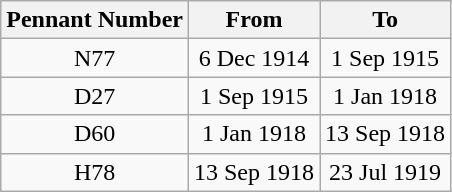<table class="wikitable" style="text-align:center">
<tr>
<th>Pennant Number</th>
<th>From</th>
<th>To</th>
</tr>
<tr>
<td>N77</td>
<td>6 Dec 1914</td>
<td>1 Sep 1915</td>
</tr>
<tr>
<td>D27</td>
<td>1 Sep 1915</td>
<td>1 Jan 1918</td>
</tr>
<tr>
<td>D60</td>
<td>1 Jan 1918</td>
<td>13 Sep 1918</td>
</tr>
<tr>
<td>H78</td>
<td>13 Sep 1918</td>
<td>23 Jul 1919</td>
</tr>
</table>
